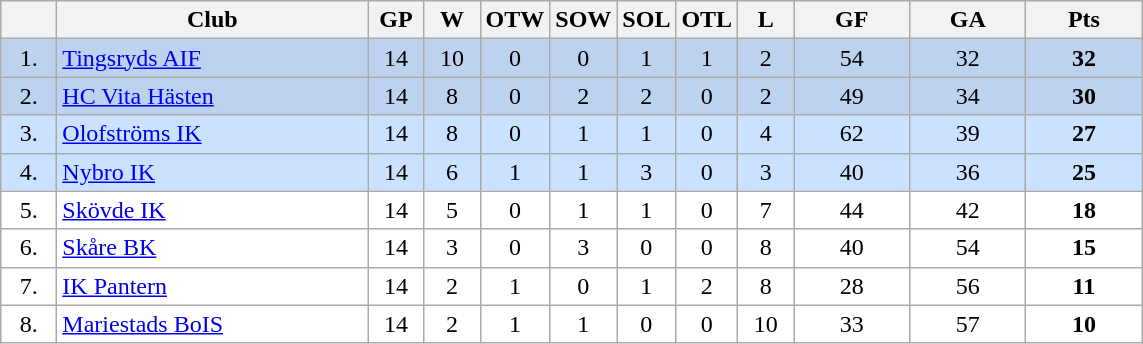<table class="wikitable">
<tr>
<th width="30"></th>
<th width="200">Club</th>
<th width="30">GP</th>
<th width="30">W</th>
<th width="30">OTW</th>
<th width="30">SOW</th>
<th width="30">SOL</th>
<th width="30">OTL</th>
<th width="30">L</th>
<th width="70">GF</th>
<th width="70">GA</th>
<th width="70">Pts</th>
</tr>
<tr bgcolor="#BCD2EE" align="center">
<td>1.</td>
<td align="left"><a href='#'>Tingsryds AIF</a></td>
<td>14</td>
<td>10</td>
<td>0</td>
<td>0</td>
<td>1</td>
<td>1</td>
<td>2</td>
<td>54</td>
<td>32</td>
<td><strong>32</strong></td>
</tr>
<tr bgcolor="#BCD2EE" align="center">
<td>2.</td>
<td align="left"><a href='#'>HC Vita Hästen</a></td>
<td>14</td>
<td>8</td>
<td>0</td>
<td>2</td>
<td>2</td>
<td>0</td>
<td>2</td>
<td>49</td>
<td>34</td>
<td><strong>30</strong></td>
</tr>
<tr bgcolor="#CAE1FF" align="center">
<td>3.</td>
<td align="left"><a href='#'>Olofströms IK</a></td>
<td>14</td>
<td>8</td>
<td>0</td>
<td>1</td>
<td>1</td>
<td>0</td>
<td>4</td>
<td>62</td>
<td>39</td>
<td><strong>27</strong></td>
</tr>
<tr bgcolor="#CAE1FF" align="center">
<td>4.</td>
<td align="left"><a href='#'>Nybro IK</a></td>
<td>14</td>
<td>6</td>
<td>1</td>
<td>1</td>
<td>3</td>
<td>0</td>
<td>3</td>
<td>40</td>
<td>36</td>
<td><strong>25</strong></td>
</tr>
<tr bgcolor="#FFFFFF" align="center">
<td>5.</td>
<td align="left"><a href='#'>Skövde IK</a></td>
<td>14</td>
<td>5</td>
<td>0</td>
<td>1</td>
<td>1</td>
<td>0</td>
<td>7</td>
<td>44</td>
<td>42</td>
<td><strong>18</strong></td>
</tr>
<tr bgcolor="#FFFFFF" align="center">
<td>6.</td>
<td align="left"><a href='#'>Skåre BK</a></td>
<td>14</td>
<td>3</td>
<td>0</td>
<td>3</td>
<td>0</td>
<td>0</td>
<td>8</td>
<td>40</td>
<td>54</td>
<td><strong>15</strong></td>
</tr>
<tr bgcolor="#FFFFFF" align="center">
<td>7.</td>
<td align="left"><a href='#'>IK Pantern</a></td>
<td>14</td>
<td>2</td>
<td>1</td>
<td>0</td>
<td>1</td>
<td>2</td>
<td>8</td>
<td>28</td>
<td>56</td>
<td><strong>11</strong></td>
</tr>
<tr bgcolor="#FFFFFF" align="center">
<td>8.</td>
<td align="left"><a href='#'>Mariestads BoIS</a></td>
<td>14</td>
<td>2</td>
<td>1</td>
<td>1</td>
<td>0</td>
<td>0</td>
<td>10</td>
<td>33</td>
<td>57</td>
<td><strong>10</strong></td>
</tr>
</table>
